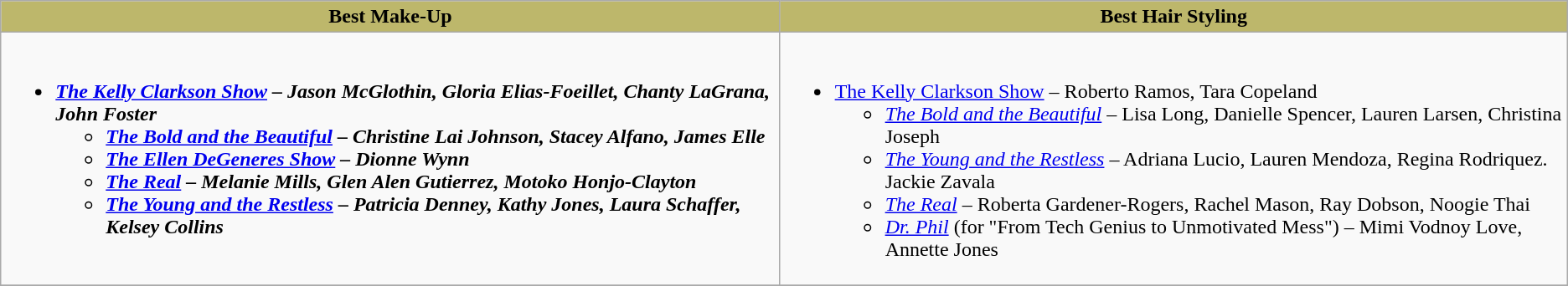<table class=wikitable>
<tr>
<th style="background:#BDB76B;">Best Make-Up</th>
<th style="background:#BDB76B;">Best Hair Styling</th>
</tr>
<tr>
<td valign="top"><br><ul><li><strong><em><a href='#'>The Kelly Clarkson Show</a><em> – Jason McGlothin, Gloria Elias-Foeillet, Chanty LaGrana, John Foster<strong><ul><li></em><a href='#'>The Bold and the Beautiful</a><em> – Christine Lai Johnson, Stacey Alfano, James Elle</li><li></em><a href='#'>The Ellen DeGeneres Show</a><em> – Dionne Wynn</li><li></em><a href='#'>The Real</a><em> – Melanie Mills, Glen Alen Gutierrez, Motoko Honjo-Clayton</li><li></em><a href='#'>The Young and the Restless</a><em> – Patricia Denney, Kathy Jones, Laura Schaffer, Kelsey Collins</li></ul></li></ul></td>
<td valign="top"><br><ul><li></em></strong><a href='#'>The Kelly Clarkson Show</a></em> – Roberto Ramos, Tara Copeland</strong><ul><li><em><a href='#'>The Bold and the Beautiful</a></em> – Lisa Long, Danielle Spencer, Lauren Larsen, Christina Joseph</li><li><em><a href='#'>The Young and the Restless</a></em> – Adriana Lucio, Lauren Mendoza, Regina Rodriquez. Jackie Zavala</li><li><em><a href='#'>The Real</a></em> – Roberta Gardener-Rogers, Rachel Mason, Ray Dobson, Noogie Thai</li><li><em><a href='#'>Dr. Phil</a></em> (for "From Tech Genius to Unmotivated Mess") – Mimi Vodnoy Love, Annette Jones</li></ul></li></ul></td>
</tr>
<tr>
</tr>
</table>
